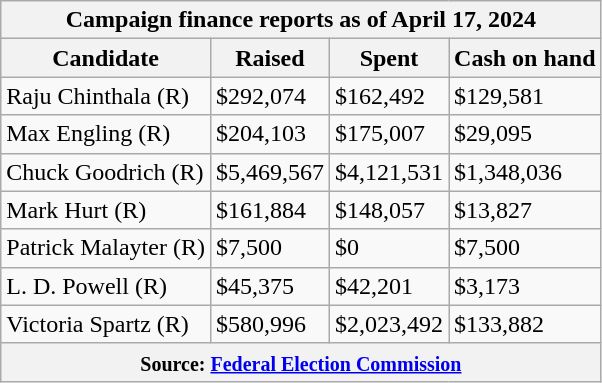<table class="wikitable sortable">
<tr>
<th colspan=4>Campaign finance reports as of April 17, 2024</th>
</tr>
<tr style="text-align:center;">
<th>Candidate</th>
<th>Raised</th>
<th>Spent</th>
<th>Cash on hand</th>
</tr>
<tr>
<td>Raju Chinthala (R)</td>
<td>$292,074</td>
<td>$162,492</td>
<td>$129,581</td>
</tr>
<tr>
<td>Max Engling (R)</td>
<td>$204,103</td>
<td>$175,007</td>
<td>$29,095</td>
</tr>
<tr>
<td>Chuck Goodrich (R)</td>
<td>$5,469,567</td>
<td>$4,121,531</td>
<td>$1,348,036</td>
</tr>
<tr>
<td>Mark Hurt (R)</td>
<td>$161,884</td>
<td>$148,057</td>
<td>$13,827</td>
</tr>
<tr>
<td>Patrick Malayter (R)</td>
<td>$7,500</td>
<td>$0</td>
<td>$7,500</td>
</tr>
<tr>
<td>L. D. Powell (R)</td>
<td>$45,375</td>
<td>$42,201</td>
<td>$3,173</td>
</tr>
<tr>
<td>Victoria Spartz (R)</td>
<td>$580,996</td>
<td>$2,023,492</td>
<td>$133,882</td>
</tr>
<tr>
<th colspan="4"><small>Source: <a href='#'>Federal Election Commission</a></small></th>
</tr>
</table>
